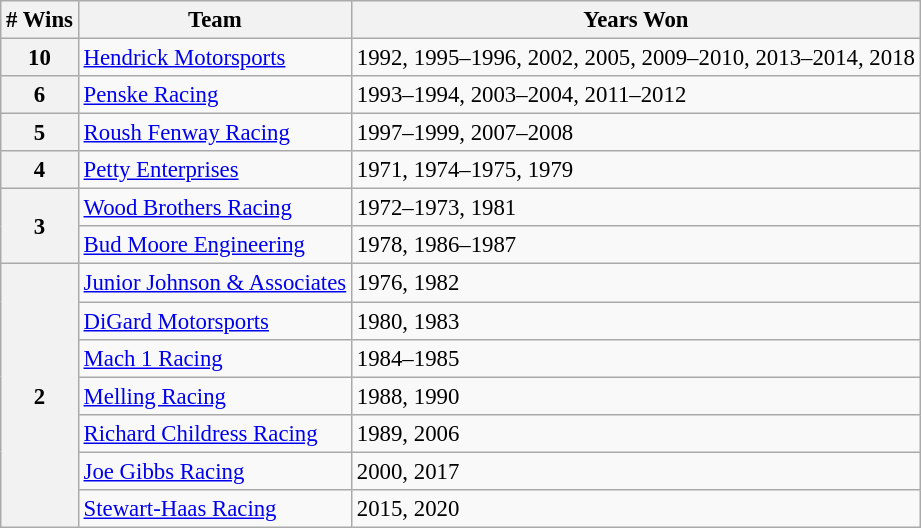<table class="wikitable" style="font-size: 95%;">
<tr>
<th># Wins</th>
<th>Team</th>
<th>Years Won</th>
</tr>
<tr>
<th>10</th>
<td><a href='#'>Hendrick Motorsports</a></td>
<td>1992, 1995–1996, 2002, 2005, 2009–2010, 2013–2014, 2018</td>
</tr>
<tr>
<th>6</th>
<td><a href='#'>Penske Racing</a></td>
<td>1993–1994, 2003–2004, 2011–2012</td>
</tr>
<tr>
<th>5</th>
<td><a href='#'>Roush Fenway Racing</a></td>
<td>1997–1999, 2007–2008</td>
</tr>
<tr>
<th>4</th>
<td><a href='#'>Petty Enterprises</a></td>
<td>1971, 1974–1975, 1979</td>
</tr>
<tr>
<th rowspan="2">3</th>
<td><a href='#'>Wood Brothers Racing</a></td>
<td>1972–1973, 1981</td>
</tr>
<tr>
<td><a href='#'>Bud Moore Engineering</a></td>
<td>1978, 1986–1987</td>
</tr>
<tr>
<th rowspan="7">2</th>
<td><a href='#'>Junior Johnson & Associates</a></td>
<td>1976, 1982</td>
</tr>
<tr>
<td><a href='#'>DiGard Motorsports</a></td>
<td>1980, 1983</td>
</tr>
<tr>
<td><a href='#'>Mach 1 Racing</a></td>
<td>1984–1985</td>
</tr>
<tr>
<td><a href='#'>Melling Racing</a></td>
<td>1988, 1990</td>
</tr>
<tr>
<td><a href='#'>Richard Childress Racing</a></td>
<td>1989, 2006</td>
</tr>
<tr>
<td><a href='#'>Joe Gibbs Racing</a></td>
<td>2000, 2017</td>
</tr>
<tr>
<td><a href='#'>Stewart-Haas Racing</a></td>
<td>2015, 2020</td>
</tr>
</table>
